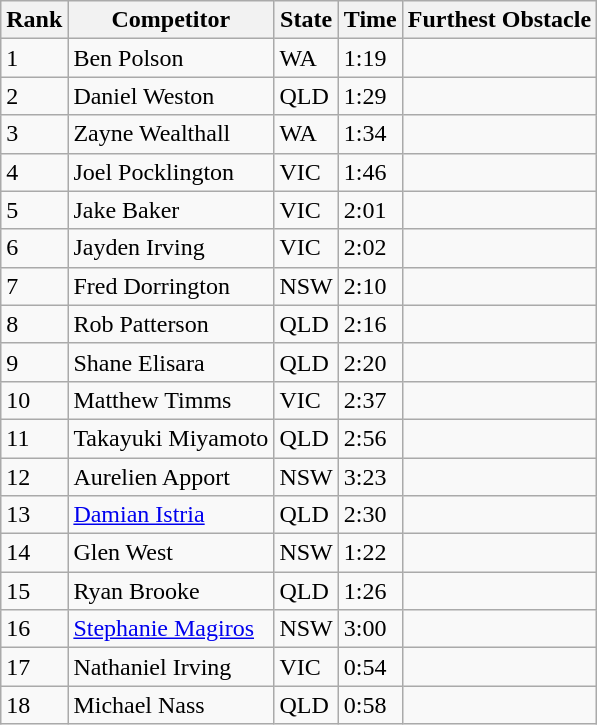<table class="wikitable sortable mw-collapsible">
<tr>
<th>Rank</th>
<th>Competitor</th>
<th>State</th>
<th>Time</th>
<th>Furthest Obstacle</th>
</tr>
<tr>
<td>1</td>
<td>Ben Polson</td>
<td>WA</td>
<td>1:19</td>
<td></td>
</tr>
<tr>
<td>2</td>
<td>Daniel Weston</td>
<td>QLD</td>
<td>1:29</td>
<td></td>
</tr>
<tr>
<td>3</td>
<td>Zayne Wealthall</td>
<td>WA</td>
<td>1:34</td>
<td></td>
</tr>
<tr>
<td>4</td>
<td>Joel Pocklington</td>
<td>VIC</td>
<td>1:46</td>
<td></td>
</tr>
<tr>
<td>5</td>
<td>Jake Baker</td>
<td>VIC</td>
<td>2:01</td>
<td></td>
</tr>
<tr>
<td>6</td>
<td>Jayden Irving</td>
<td>VIC</td>
<td>2:02</td>
<td></td>
</tr>
<tr>
<td>7</td>
<td>Fred Dorrington</td>
<td>NSW</td>
<td>2:10</td>
<td></td>
</tr>
<tr>
<td>8</td>
<td>Rob Patterson</td>
<td>QLD</td>
<td>2:16</td>
<td></td>
</tr>
<tr>
<td>9</td>
<td>Shane Elisara</td>
<td>QLD</td>
<td>2:20</td>
<td></td>
</tr>
<tr>
<td>10</td>
<td>Matthew Timms</td>
<td>VIC</td>
<td>2:37</td>
<td></td>
</tr>
<tr>
<td>11</td>
<td>Takayuki Miyamoto</td>
<td>QLD</td>
<td>2:56</td>
<td></td>
</tr>
<tr>
<td>12</td>
<td>Aurelien Apport</td>
<td>NSW</td>
<td>3:23</td>
<td></td>
</tr>
<tr>
<td>13</td>
<td><a href='#'>Damian Istria</a></td>
<td>QLD</td>
<td>2:30</td>
<td></td>
</tr>
<tr>
<td>14</td>
<td>Glen West</td>
<td>NSW</td>
<td>1:22</td>
<td></td>
</tr>
<tr>
<td>15</td>
<td>Ryan Brooke</td>
<td>QLD</td>
<td>1:26</td>
<td></td>
</tr>
<tr>
<td>16</td>
<td><a href='#'>Stephanie Magiros</a></td>
<td>NSW</td>
<td>3:00</td>
<td></td>
</tr>
<tr>
<td>17</td>
<td>Nathaniel Irving</td>
<td>VIC</td>
<td>0:54</td>
<td></td>
</tr>
<tr>
<td>18</td>
<td>Michael Nass</td>
<td>QLD</td>
<td>0:58</td>
<td></td>
</tr>
</table>
